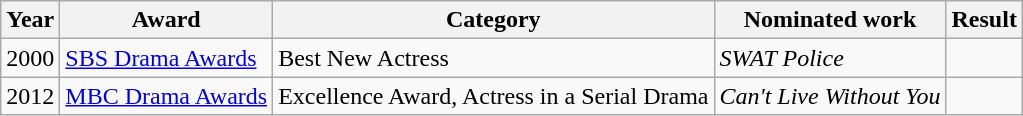<table class="wikitable">
<tr>
<th>Year</th>
<th>Award</th>
<th>Category</th>
<th>Nominated work</th>
<th>Result</th>
</tr>
<tr>
<td>2000</td>
<td><a href='#'>SBS Drama Awards</a></td>
<td>Best New Actress</td>
<td><em>SWAT Police</em></td>
<td></td>
</tr>
<tr>
<td>2012</td>
<td><a href='#'>MBC Drama Awards</a></td>
<td>Excellence Award, Actress in a Serial Drama</td>
<td><em>Can't Live Without You</em></td>
<td></td>
</tr>
</table>
